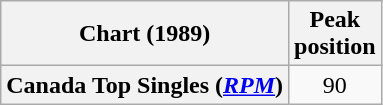<table class="wikitable plainrowheaders" style="text-align:center">
<tr>
<th>Chart (1989)</th>
<th>Peak<br>position</th>
</tr>
<tr>
<th scope="row">Canada Top Singles (<em><a href='#'>RPM</a></em>)</th>
<td>90</td>
</tr>
</table>
